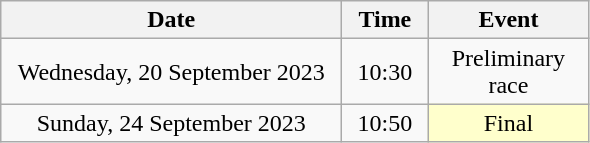<table class = "wikitable" style="text-align:center;">
<tr>
<th width=220>Date</th>
<th width=50>Time</th>
<th width=100>Event</th>
</tr>
<tr>
<td>Wednesday, 20 September 2023</td>
<td>10:30</td>
<td>Preliminary race</td>
</tr>
<tr>
<td>Sunday, 24 September 2023</td>
<td>10:50</td>
<td bgcolor=ffffcc>Final</td>
</tr>
</table>
